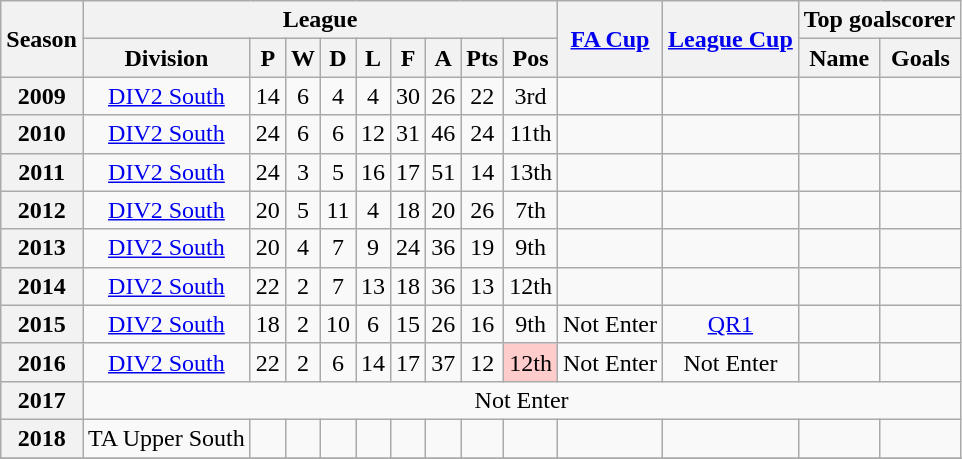<table class="wikitable" style="text-align: center">
<tr>
<th rowspan=2>Season</th>
<th colspan=9>League</th>
<th rowspan=2><a href='#'>FA Cup</a></th>
<th rowspan=2><a href='#'>League Cup</a></th>
<th colspan=2>Top goalscorer</th>
</tr>
<tr>
<th>Division</th>
<th>P</th>
<th>W</th>
<th>D</th>
<th>L</th>
<th>F</th>
<th>A</th>
<th>Pts</th>
<th>Pos</th>
<th>Name</th>
<th>Goals</th>
</tr>
<tr>
<th>2009</th>
<td><a href='#'>DIV2 South</a></td>
<td>14</td>
<td>6</td>
<td>4</td>
<td>4</td>
<td>30</td>
<td>26</td>
<td>22</td>
<td>3rd</td>
<td></td>
<td></td>
<td></td>
<td></td>
</tr>
<tr>
<th>2010</th>
<td><a href='#'>DIV2 South</a></td>
<td>24</td>
<td>6</td>
<td>6</td>
<td>12</td>
<td>31</td>
<td>46</td>
<td>24</td>
<td>11th</td>
<td></td>
<td></td>
<td></td>
<td></td>
</tr>
<tr>
<th>2011</th>
<td><a href='#'>DIV2 South</a></td>
<td>24</td>
<td>3</td>
<td>5</td>
<td>16</td>
<td>17</td>
<td>51</td>
<td>14</td>
<td>13th</td>
<td></td>
<td></td>
<td></td>
<td></td>
</tr>
<tr>
<th>2012</th>
<td><a href='#'>DIV2 South</a></td>
<td>20</td>
<td>5</td>
<td>11</td>
<td>4</td>
<td>18</td>
<td>20</td>
<td>26</td>
<td>7th</td>
<td></td>
<td></td>
<td></td>
<td></td>
</tr>
<tr>
<th>2013</th>
<td><a href='#'>DIV2 South</a></td>
<td>20</td>
<td>4</td>
<td>7</td>
<td>9</td>
<td>24</td>
<td>36</td>
<td>19</td>
<td>9th</td>
<td></td>
<td></td>
<td></td>
<td></td>
</tr>
<tr>
<th>2014</th>
<td><a href='#'>DIV2 South</a></td>
<td>22</td>
<td>2</td>
<td>7</td>
<td>13</td>
<td>18</td>
<td>36</td>
<td>13</td>
<td>12th</td>
<td></td>
<td></td>
<td></td>
<td></td>
</tr>
<tr>
<th>2015</th>
<td><a href='#'>DIV2 South</a></td>
<td>18</td>
<td>2</td>
<td>10</td>
<td>6</td>
<td>15</td>
<td>26</td>
<td>16</td>
<td>9th</td>
<td>Not Enter</td>
<td><a href='#'>QR1</a></td>
<td></td>
<td></td>
</tr>
<tr>
<th>2016</th>
<td><a href='#'>DIV2 South</a></td>
<td>22</td>
<td>2</td>
<td>6</td>
<td>14</td>
<td>17</td>
<td>37</td>
<td>12</td>
<td bgcolor="#FFCCCC">12th</td>
<td>Not Enter</td>
<td>Not Enter</td>
<td></td>
<td></td>
</tr>
<tr>
<th>2017</th>
<td colspan=13>Not Enter</td>
</tr>
<tr>
<th>2018</th>
<td>TA Upper South</td>
<td></td>
<td></td>
<td></td>
<td></td>
<td></td>
<td></td>
<td></td>
<td></td>
<td></td>
<td></td>
<td></td>
<td></td>
</tr>
<tr>
</tr>
</table>
